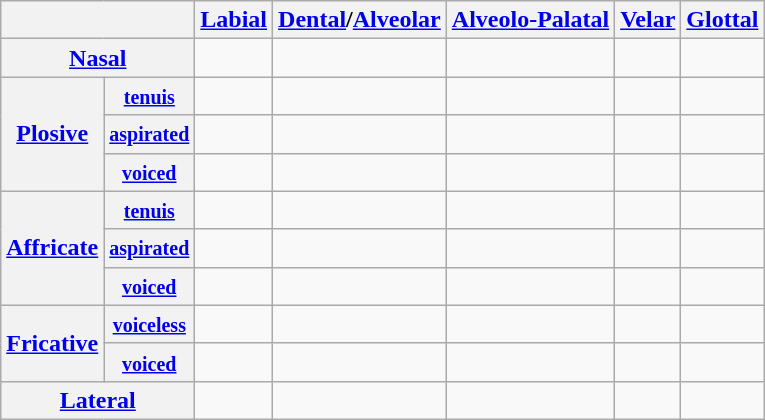<table class="wikitable" style="text-align: center">
<tr>
<th colspan=2> </th>
<th><a href='#'>Labial</a></th>
<th><a href='#'>Dental</a>/<a href='#'>Alveolar</a></th>
<th><a href='#'>Alveolo-Palatal</a></th>
<th><a href='#'>Velar</a></th>
<th><a href='#'>Glottal</a></th>
</tr>
<tr align=center>
<th colspan=2><a href='#'>Nasal</a></th>
<td></td>
<td></td>
<td></td>
<td></td>
<td> </td>
</tr>
<tr align=center>
<th rowspan=3><a href='#'>Plosive</a></th>
<th><small><a href='#'>tenuis</a></small></th>
<td></td>
<td></td>
<td></td>
<td></td>
<td></td>
</tr>
<tr align=center>
<th><small><a href='#'>aspirated</a></small></th>
<td></td>
<td></td>
<td></td>
<td></td>
<td> </td>
</tr>
<tr align=center>
<th><small><a href='#'>voiced</a></small></th>
<td></td>
<td></td>
<td></td>
<td></td>
<td> </td>
</tr>
<tr align=center>
<th rowspan=3><a href='#'>Affricate</a></th>
<th><small><a href='#'>tenuis</a></small></th>
<td></td>
<td></td>
<td></td>
<td></td>
<td></td>
</tr>
<tr align=center>
<th><small><a href='#'>aspirated</a></small></th>
<td></td>
<td></td>
<td></td>
<td></td>
<td> </td>
</tr>
<tr align=center>
<th><small><a href='#'>voiced</a></small></th>
<td></td>
<td></td>
<td></td>
<td></td>
<td> </td>
</tr>
<tr align=center>
<th rowspan=2><a href='#'>Fricative</a></th>
<th><small><a href='#'>voiceless</a></small></th>
<td></td>
<td></td>
<td></td>
<td> </td>
<td></td>
</tr>
<tr align=center>
<th><small><a href='#'>voiced</a></small></th>
<td></td>
<td></td>
<td></td>
<td> </td>
<td></td>
</tr>
<tr align=center>
<th colspan=2><a href='#'>Lateral</a></th>
<td></td>
<td></td>
<td></td>
<td></td>
<td></td>
</tr>
</table>
